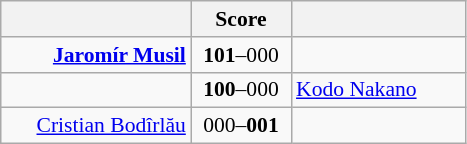<table class="wikitable" style="text-align: center; font-size:90% ">
<tr>
<th align="right" width="120"></th>
<th width="60">Score</th>
<th align="left" width="110"></th>
</tr>
<tr>
<td align=right><strong><a href='#'>Jaromír Musil</a> </strong></td>
<td align=center><strong>101</strong>–000</td>
<td align=left></td>
</tr>
<tr>
<td align=right></td>
<td align=center><strong>100</strong>–000</td>
<td align=left> <a href='#'>Kodo Nakano</a></td>
</tr>
<tr>
<td align=right><a href='#'>Cristian Bodîrlău</a> </td>
<td align=center>000–<strong>001</strong></td>
<td align=left></td>
</tr>
</table>
